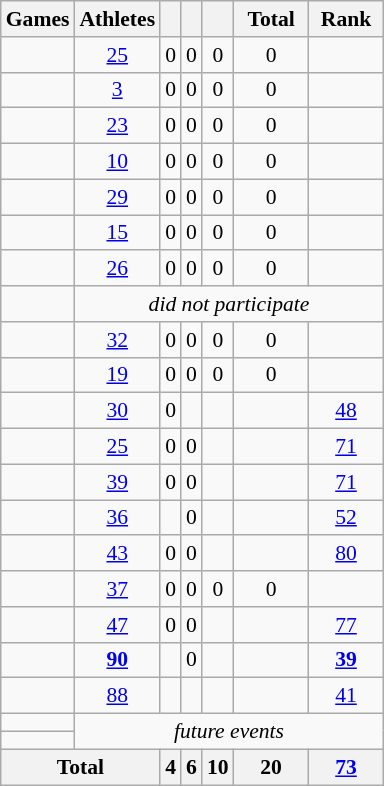<table class="wikitable" style="text-align:center; font-size:90%;">
<tr>
<th>Games</th>
<th>Athletes</th>
<th width:3em; font-weight:bold;"></th>
<th width:3em; font-weight:bold;"></th>
<th width:3em; font-weight:bold;"></th>
<th style="width:3em; font-weight:bold;">Total</th>
<th style="width:3em; font-weight:bold;">Rank</th>
</tr>
<tr>
<td align=left> </td>
<td><a href='#'>25</a></td>
<td>0</td>
<td>0</td>
<td>0</td>
<td>0</td>
<td></td>
</tr>
<tr>
<td align=left> </td>
<td><a href='#'>3</a></td>
<td>0</td>
<td>0</td>
<td>0</td>
<td>0</td>
<td></td>
</tr>
<tr>
<td align=left> </td>
<td><a href='#'>23</a></td>
<td>0</td>
<td>0</td>
<td>0</td>
<td>0</td>
<td></td>
</tr>
<tr>
<td align=left> </td>
<td><a href='#'>10</a></td>
<td>0</td>
<td>0</td>
<td>0</td>
<td>0</td>
<td></td>
</tr>
<tr>
<td align=left> </td>
<td><a href='#'>29</a></td>
<td>0</td>
<td>0</td>
<td>0</td>
<td>0</td>
<td></td>
</tr>
<tr>
<td align=left> </td>
<td><a href='#'>15</a></td>
<td>0</td>
<td>0</td>
<td>0</td>
<td>0</td>
<td></td>
</tr>
<tr>
<td align=left> </td>
<td><a href='#'>26</a></td>
<td>0</td>
<td>0</td>
<td>0</td>
<td>0</td>
<td></td>
</tr>
<tr>
<td align=left> </td>
<td colspan=6><em>did not participate</em></td>
</tr>
<tr>
<td align=left> </td>
<td><a href='#'>32</a></td>
<td>0</td>
<td>0</td>
<td>0</td>
<td>0</td>
<td></td>
</tr>
<tr>
<td align=left> </td>
<td><a href='#'>19</a></td>
<td>0</td>
<td>0</td>
<td>0</td>
<td>0</td>
<td></td>
</tr>
<tr>
<td align=left> </td>
<td><a href='#'>30</a></td>
<td>0</td>
<td></td>
<td></td>
<td></td>
<td><a href='#'>48</a></td>
</tr>
<tr>
<td align=left> </td>
<td><a href='#'>25</a></td>
<td>0</td>
<td>0</td>
<td></td>
<td></td>
<td><a href='#'>71</a></td>
</tr>
<tr>
<td align=left> </td>
<td><a href='#'>39</a></td>
<td>0</td>
<td>0</td>
<td></td>
<td></td>
<td><a href='#'>71</a></td>
</tr>
<tr>
<td align=left> </td>
<td><a href='#'>36</a></td>
<td></td>
<td>0</td>
<td></td>
<td></td>
<td><a href='#'>52</a></td>
</tr>
<tr>
<td align=left> </td>
<td><a href='#'>43</a></td>
<td>0</td>
<td>0</td>
<td></td>
<td></td>
<td><a href='#'>80</a></td>
</tr>
<tr>
<td align=left> </td>
<td><a href='#'>37</a></td>
<td>0</td>
<td>0</td>
<td>0</td>
<td>0</td>
<td></td>
</tr>
<tr>
<td align=left> </td>
<td><a href='#'>47</a></td>
<td>0</td>
<td>0</td>
<td><strong></strong></td>
<td></td>
<td><a href='#'>77</a></td>
</tr>
<tr>
<td align=left> </td>
<td><a href='#'><strong>90</strong></a></td>
<td><strong></strong></td>
<td>0</td>
<td><strong></strong></td>
<td></td>
<td><strong><a href='#'>39</a></strong></td>
</tr>
<tr>
<td align=left> </td>
<td><a href='#'>88</a></td>
<td></td>
<td><strong></strong></td>
<td></td>
<td><strong></strong></td>
<td><a href='#'>41</a></td>
</tr>
<tr>
<td style="text-align:left"> </td>
<td colspan=6 rowspan=2><em>future events</em></td>
</tr>
<tr>
<td style="text-align:left"> </td>
</tr>
<tr>
<th colspan=2>Total</th>
<th>4</th>
<th>6</th>
<th>10</th>
<th>20</th>
<th><a href='#'>73</a></th>
</tr>
</table>
